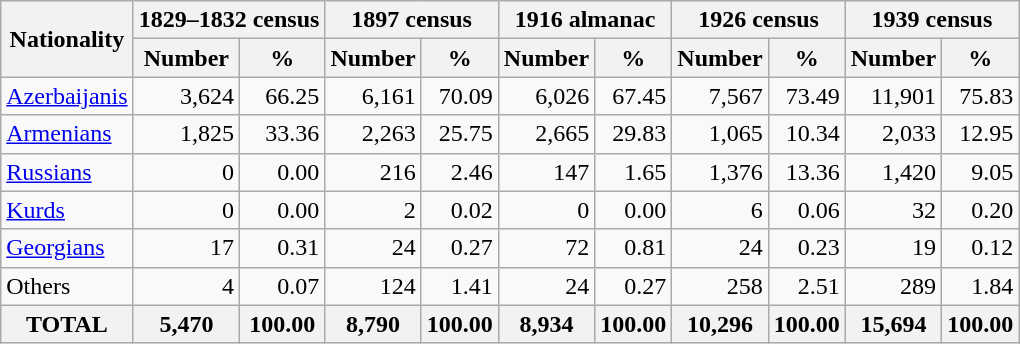<table class="wikitable sortable">
<tr>
<th rowspan="2">Nationality</th>
<th colspan="2">1829–1832 census</th>
<th colspan="2">1897 census</th>
<th colspan="2">1916 almanac</th>
<th colspan="2">1926 census</th>
<th colspan="2">1939 census</th>
</tr>
<tr>
<th>Number</th>
<th>%</th>
<th>Number</th>
<th>%</th>
<th>Number</th>
<th>%</th>
<th>Number</th>
<th>%</th>
<th>Number</th>
<th>%</th>
</tr>
<tr>
<td><a href='#'>Azerbaijanis</a></td>
<td align="right">3,624</td>
<td align="right">66.25</td>
<td align="right">6,161</td>
<td align="right">70.09</td>
<td align="right">6,026</td>
<td align="right">67.45</td>
<td align="right">7,567</td>
<td align="right">73.49</td>
<td align="right">11,901</td>
<td align="right">75.83</td>
</tr>
<tr>
<td><a href='#'>Armenians</a></td>
<td align="right">1,825</td>
<td align="right">33.36</td>
<td align="right">2,263</td>
<td align="right">25.75</td>
<td align="right">2,665</td>
<td align="right">29.83</td>
<td align="right">1,065</td>
<td align="right">10.34</td>
<td align="right">2,033</td>
<td align="right">12.95</td>
</tr>
<tr>
<td><a href='#'>Russians</a></td>
<td align="right">0</td>
<td align="right">0.00</td>
<td align="right">216</td>
<td align="right">2.46</td>
<td align="right">147</td>
<td align="right">1.65</td>
<td align="right">1,376</td>
<td align="right">13.36</td>
<td align="right">1,420</td>
<td align="right">9.05</td>
</tr>
<tr>
<td><a href='#'>Kurds</a></td>
<td align="right">0</td>
<td align="right">0.00</td>
<td align="right">2</td>
<td align="right">0.02</td>
<td align="right">0</td>
<td align="right">0.00</td>
<td align="right">6</td>
<td align="right">0.06</td>
<td align="right">32</td>
<td align="right">0.20</td>
</tr>
<tr>
<td><a href='#'>Georgians</a></td>
<td align="right">17</td>
<td align="right">0.31</td>
<td align="right">24</td>
<td align="right">0.27</td>
<td align="right">72</td>
<td align="right">0.81</td>
<td align="right">24</td>
<td align="right">0.23</td>
<td align="right">19</td>
<td align="right">0.12</td>
</tr>
<tr>
<td>Others</td>
<td align="right">4</td>
<td align="right">0.07</td>
<td align="right">124</td>
<td align="right">1.41</td>
<td align="right">24</td>
<td align="right">0.27</td>
<td align="right">258</td>
<td align="right">2.51</td>
<td align="right">289</td>
<td align="right">1.84</td>
</tr>
<tr>
<th>TOTAL</th>
<th>5,470</th>
<th>100.00</th>
<th>8,790</th>
<th>100.00</th>
<th>8,934</th>
<th>100.00</th>
<th>10,296</th>
<th>100.00</th>
<th>15,694</th>
<th>100.00</th>
</tr>
</table>
